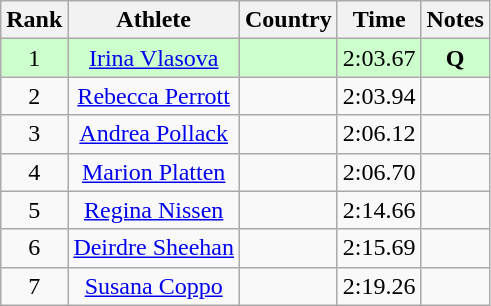<table class="wikitable sortable" style="text-align:center">
<tr>
<th>Rank</th>
<th>Athlete</th>
<th>Country</th>
<th>Time</th>
<th>Notes</th>
</tr>
<tr bgcolor=ccffcc>
<td>1</td>
<td><a href='#'>Irina Vlasova</a></td>
<td align=left></td>
<td>2:03.67</td>
<td><strong>Q </strong></td>
</tr>
<tr>
<td>2</td>
<td><a href='#'>Rebecca Perrott</a></td>
<td align=left></td>
<td>2:03.94</td>
<td><strong> </strong></td>
</tr>
<tr>
<td>3</td>
<td><a href='#'>Andrea Pollack</a></td>
<td align=left></td>
<td>2:06.12</td>
<td><strong> </strong></td>
</tr>
<tr>
<td>4</td>
<td><a href='#'>Marion Platten</a></td>
<td align=left></td>
<td>2:06.70</td>
<td><strong> </strong></td>
</tr>
<tr>
<td>5</td>
<td><a href='#'>Regina Nissen</a></td>
<td align=left></td>
<td>2:14.66</td>
<td><strong> </strong></td>
</tr>
<tr>
<td>6</td>
<td><a href='#'>Deirdre Sheehan</a></td>
<td align=left></td>
<td>2:15.69</td>
<td><strong> </strong></td>
</tr>
<tr>
<td>7</td>
<td><a href='#'>Susana Coppo</a></td>
<td align=left></td>
<td>2:19.26</td>
<td><strong> </strong></td>
</tr>
</table>
